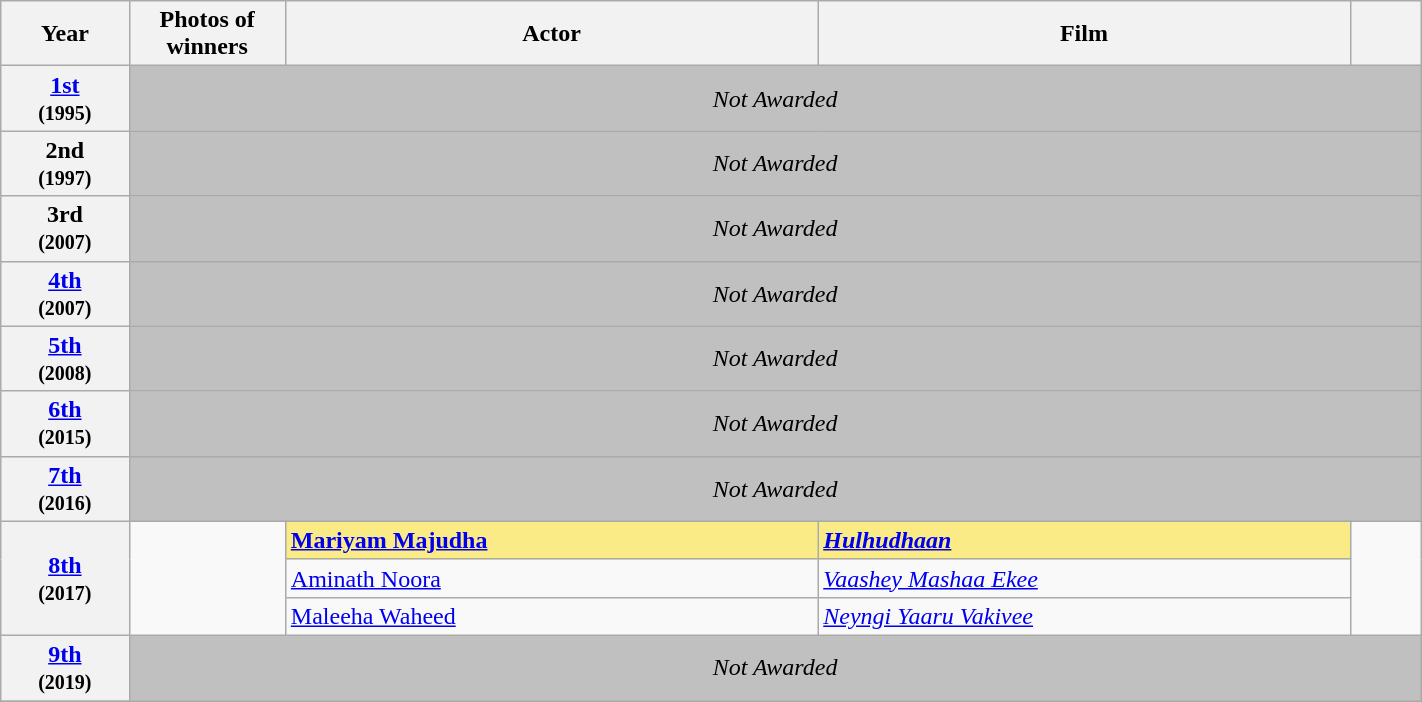<table class="wikitable sortable" style="width:75%; text-align:left;">
<tr>
<th scope="col" style="width:3%; text-align:center;">Year</th>
<th scope="col" style="width:3%;text-align:center;">Photos of winners</th>
<th scope="col" style="width:15%;text-align:center;">Actor</th>
<th scope="col" style="width:15%;text-align:center;">Film</th>
<th scope="col" style="width:2%" class="unsortable"></th>
</tr>
<tr>
<th scope="row" style="text-align:center"><a href='#'>1st</a><br><small>(1995)</small></th>
<td bgcolor="#C0C0C0" align="center" colspan="4"><em>Not Awarded</em></td>
</tr>
<tr>
<th scope="row" style="text-align:center">2nd<br><small>(1997)</small></th>
<td bgcolor="#C0C0C0" align="center" colspan="4"><em>Not Awarded</em></td>
</tr>
<tr>
<th scope="row" style="text-align:center">3rd<br><small>(2007)</small></th>
<td bgcolor="#C0C0C0" align="center" colspan="4"><em>Not Awarded</em></td>
</tr>
<tr>
<th scope="row" style="text-align:center"><a href='#'>4th</a><br><small>(2007)</small></th>
<td bgcolor="#C0C0C0" align="center" colspan="4"><em>Not Awarded</em></td>
</tr>
<tr>
<th scope="row" style="text-align:center"><a href='#'>5th</a><br><small>(2008)</small></th>
<td bgcolor="#C0C0C0" align="center" colspan="4"><em>Not Awarded</em></td>
</tr>
<tr>
<th scope="row" style="text-align:center"><a href='#'>6th</a><br><small>(2015)</small></th>
<td bgcolor="#C0C0C0" align="center" colspan="4"><em>Not Awarded</em></td>
</tr>
<tr>
<th scope="row" style="text-align:center"><a href='#'>7th</a><br><small>(2016)</small></th>
<td bgcolor="#C0C0C0" align="center" colspan="4"><em>Not Awarded</em></td>
</tr>
<tr>
<th scope="row" rowspan=3 style="text-align:center"><a href='#'>8th</a><br><small>(2017)</small></th>
<td rowspan=3 style="text-align:center"></td>
<td style="background:#FAEB86;"><strong><a href='#'>Mariyam Majudha</a></strong></td>
<td style="background:#FAEB86;"><strong><em><a href='#'>Hulhudhaan</a></em></strong></td>
<td rowspan=3 style="text-align: center;"></td>
</tr>
<tr>
<td><a href='#'>Aminath Noora</a></td>
<td><em><a href='#'>Vaashey Mashaa Ekee</a></em></td>
</tr>
<tr>
<td><a href='#'>Maleeha Waheed</a></td>
<td><em><a href='#'>Neyngi Yaaru Vakivee</a></em></td>
</tr>
<tr>
<th scope="row" style="text-align:center"><a href='#'>9th</a><br><small>(2019)</small></th>
<td bgcolor="#C0C0C0" align="center" colspan="4"><em>Not Awarded</em></td>
</tr>
<tr>
</tr>
</table>
